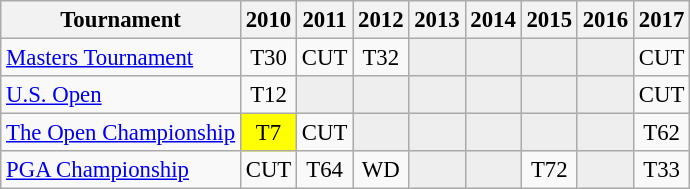<table class="wikitable" style="font-size:95%;text-align:center;">
<tr>
<th>Tournament</th>
<th>2010</th>
<th>2011</th>
<th>2012</th>
<th>2013</th>
<th>2014</th>
<th>2015</th>
<th>2016</th>
<th>2017</th>
</tr>
<tr>
<td align=left><a href='#'>Masters Tournament</a></td>
<td>T30</td>
<td>CUT</td>
<td>T32</td>
<td style="background:#eeeeee;"></td>
<td style="background:#eeeeee;"></td>
<td style="background:#eeeeee;"></td>
<td style="background:#eeeeee;"></td>
<td>CUT</td>
</tr>
<tr>
<td align=left><a href='#'>U.S. Open</a></td>
<td>T12</td>
<td style="background:#eeeeee;"></td>
<td style="background:#eeeeee;"></td>
<td style="background:#eeeeee;"></td>
<td style="background:#eeeeee;"></td>
<td style="background:#eeeeee;"></td>
<td style="background:#eeeeee;"></td>
<td>CUT</td>
</tr>
<tr>
<td align=left><a href='#'>The Open Championship</a></td>
<td style="background:yellow;">T7</td>
<td>CUT</td>
<td style="background:#eeeeee;"></td>
<td style="background:#eeeeee;"></td>
<td style="background:#eeeeee;"></td>
<td style="background:#eeeeee;"></td>
<td style="background:#eeeeee;"></td>
<td>T62</td>
</tr>
<tr>
<td align=left><a href='#'>PGA Championship</a></td>
<td>CUT</td>
<td>T64</td>
<td>WD</td>
<td style="background:#eeeeee;"></td>
<td style="background:#eeeeee;"></td>
<td>T72</td>
<td style="background:#eeeeee;"></td>
<td>T33</td>
</tr>
</table>
